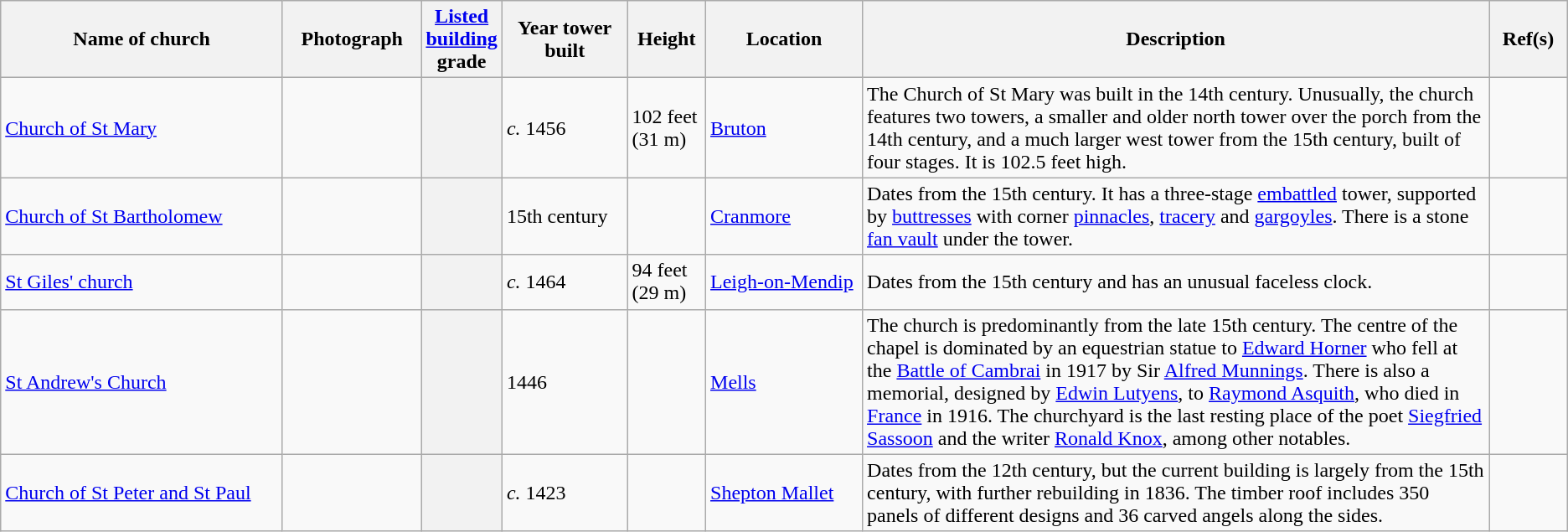<table class="wikitable sortable" width:100%; border:0px; text-align:left; line-height:150%;">
<tr>
<th height="17" width="18%">Name of church</th>
<th class="unsortable">Photograph</th>
<th height="17" width="5%"><a href='#'>Listed building</a> grade</th>
<th height="17" width="8%">Year tower built</th>
<th height="17" width="5%">Height</th>
<th height="17" width="10%">Location</th>
<th class="unsortable" height="17" width="40%">Description</th>
<th class="unsortable" height="17" width="5%">Ref(s)</th>
</tr>
<tr>
<td><a href='#'>Church of St Mary</a></td>
<td></td>
<th></th>
<td><em>c.</em> 1456</td>
<td>102 feet (31 m)</td>
<td><a href='#'>Bruton</a><br></td>
<td>The Church of St Mary was built in the 14th century. Unusually, the church features two towers, a smaller and older north tower over the porch from the 14th century, and a much larger west tower from the 15th century, built of four stages. It is 102.5 feet high.</td>
<td></td>
</tr>
<tr>
<td><a href='#'>Church of St Bartholomew</a></td>
<td></td>
<th></th>
<td>15th century</td>
<td></td>
<td><a href='#'>Cranmore</a><br></td>
<td>Dates from the 15th century. It has a three-stage <a href='#'>embattled</a> tower, supported by <a href='#'>buttresses</a> with corner <a href='#'>pinnacles</a>, <a href='#'>tracery</a> and <a href='#'>gargoyles</a>. There is a stone <a href='#'>fan vault</a> under the tower.</td>
<td></td>
</tr>
<tr>
<td><a href='#'>St Giles' church</a></td>
<td></td>
<th></th>
<td><em>c.</em> 1464</td>
<td>94 feet (29 m)<br></td>
<td><a href='#'>Leigh-on-Mendip</a><br></td>
<td>Dates from the 15th century and has an unusual faceless clock.</td>
<td></td>
</tr>
<tr>
<td><a href='#'>St Andrew's Church</a></td>
<td></td>
<th></th>
<td>1446</td>
<td></td>
<td><a href='#'>Mells</a><br></td>
<td>The church is predominantly from the late 15th century. The centre of the chapel is dominated by an equestrian statue to <a href='#'>Edward Horner</a> who fell at the <a href='#'>Battle of Cambrai</a> in 1917 by Sir <a href='#'>Alfred Munnings</a>. There is also a memorial, designed by <a href='#'>Edwin Lutyens</a>, to <a href='#'>Raymond Asquith</a>, who died in <a href='#'>France</a> in 1916. The churchyard is the last resting place of the poet <a href='#'>Siegfried Sassoon</a> and the writer <a href='#'>Ronald Knox</a>, among other notables.</td>
<td></td>
</tr>
<tr>
<td><a href='#'>Church of St Peter and St Paul</a></td>
<td></td>
<th></th>
<td><em>c.</em> 1423</td>
<td></td>
<td><a href='#'>Shepton Mallet</a><br></td>
<td>Dates from the 12th century, but the current building is largely from the 15th century, with further rebuilding in 1836. The timber roof includes 350 panels of different designs and 36 carved angels along the sides.</td>
<td></td>
</tr>
</table>
